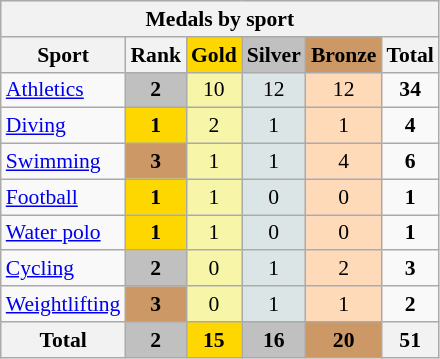<table class="wikitable sortable"style="font-size:90%; text-align:center;">
<tr style="background:#efefef;">
<th colspan=6>Medals by sport</th>
</tr>
<tr>
<th><strong>Sport</strong></th>
<th><strong>Rank</strong></th>
<th style="background-color:gold;"><strong>Gold </strong></th>
<th style="background-color:silver;"><strong>Silver </strong></th>
<th style="background-color:#c96;"><strong>Bronze </strong></th>
<th><strong>Total</strong></th>
</tr>
<tr>
<td align=left> <a href='#'>Athletics</a></td>
<th style="background-color:silver;"><strong>2</strong></th>
<td style="background:#F7F6A8;">10</td>
<td style="background:#DCE5E5;">12</td>
<td style="background:#FFDAB9;">12</td>
<td><strong>34</strong></td>
</tr>
<tr>
<td align=left> <a href='#'>Diving</a></td>
<td style="background-color:gold;"><strong>1</strong></td>
<td style="background:#F7F6A8;">2</td>
<td style="background:#DCE5E5;">1</td>
<td style="background:#FFDAB9;">1</td>
<td><strong>4</strong></td>
</tr>
<tr>
<td align=left> <a href='#'>Swimming</a></td>
<td style="background-color:#c96;"><strong>3</strong></td>
<td style="background:#F7F6A8;">1</td>
<td style="background:#DCE5E5;">1</td>
<td style="background:#FFDAB9;">4</td>
<td><strong>6</strong></td>
</tr>
<tr>
<td align=left> <a href='#'>Football</a></td>
<td style="background-color:gold;"><strong>1</strong></td>
<td style="background:#F7F6A8;">1</td>
<td style="background:#DCE5E5;">0</td>
<td style="background:#FFDAB9;">0</td>
<td><strong>1</strong></td>
</tr>
<tr>
<td align=left> <a href='#'>Water polo</a></td>
<td style="background-color:gold;"><strong>1</strong></td>
<td style="background:#F7F6A8;">1</td>
<td style="background:#DCE5E5;">0</td>
<td style="background:#FFDAB9;">0</td>
<td><strong>1</strong></td>
</tr>
<tr>
<td align=left> <a href='#'>Cycling</a></td>
<td style="background-color:silver;"><strong>2</strong></td>
<td style="background:#F7F6A8;">0</td>
<td style="background:#DCE5E5;">1</td>
<td style="background:#FFDAB9;">2</td>
<td><strong>3</strong></td>
</tr>
<tr>
<td align=left> <a href='#'>Weightlifting</a></td>
<td style="background-color:#c96;"><strong>3</strong></td>
<td style="background:#F7F6A8;">0</td>
<td style="background:#DCE5E5;">1</td>
<td style="background:#FFDAB9;">1</td>
<td><strong>2</strong></td>
</tr>
<tr>
<th>Total</th>
<th style="background:silver;">2</th>
<th style="background:gold;">15</th>
<th style="background:silver;">16</th>
<th style="background:#c96;">20</th>
<th>51</th>
</tr>
</table>
